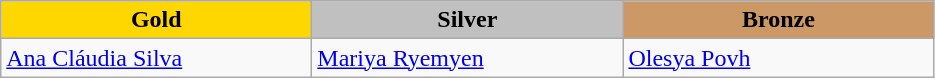<table class="wikitable" style="text-align:left">
<tr align="center">
<td width=200 bgcolor=gold><strong>Gold</strong></td>
<td width=200 bgcolor=silver><strong>Silver</strong></td>
<td width=200 bgcolor=CC9966><strong>Bronze</strong></td>
</tr>
<tr>
<td><a href='#'>Ana Cláudia Silva</a><br><em></em></td>
<td><a href='#'>Mariya Ryemyen</a><br><em></em></td>
<td><a href='#'>Olesya Povh</a><br><em></em></td>
</tr>
</table>
